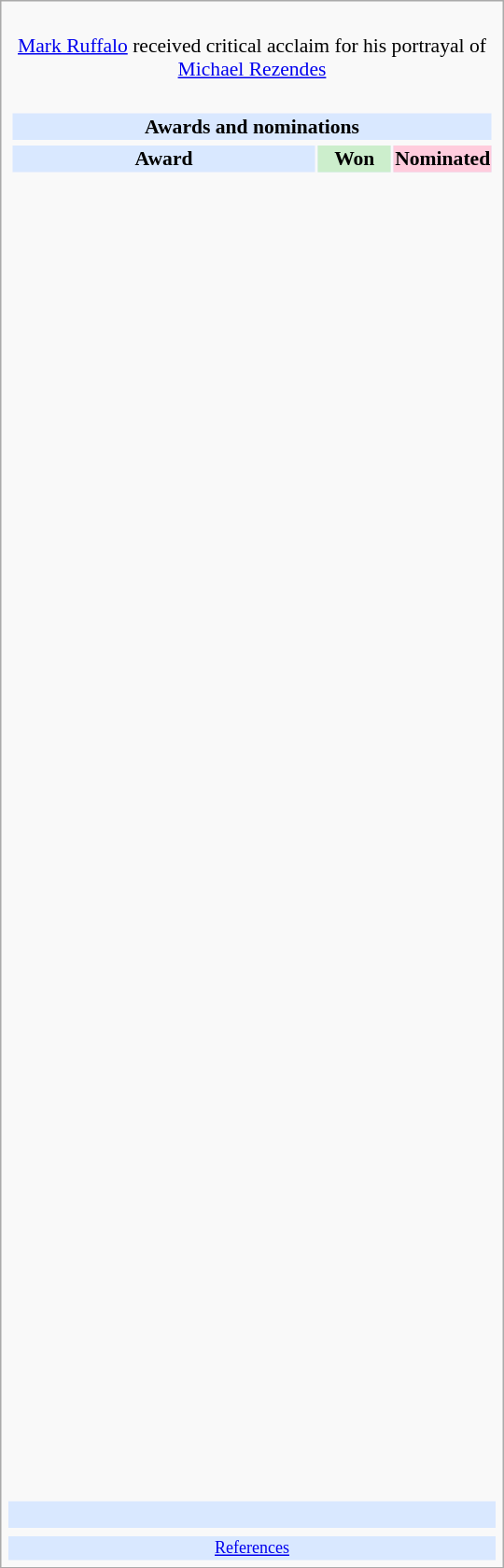<table class="infobox" style="width: 25em; text-align: left; font-size: 90%; vertical-align: middle;">
<tr>
<td colspan="4" style="text-align:center;"><br><a href='#'>Mark Ruffalo</a> received critical acclaim for his portrayal of <a href='#'>Michael Rezendes</a></td>
</tr>
<tr>
<td colspan=4><br><table class="collapsible collapsed" width=100%>
<tr>
<th colspan="4" style="background-color: #D9E8FF; text-align: center;">Awards and nominations</th>
</tr>
<tr>
</tr>
<tr bgcolor=#D9E8FF>
<td style="text-align:center;"><strong>Award</strong></td>
<td style="text-align:center; background: #cceecc; text-size:0.9em" width=50><strong>Won</strong></td>
<td style="text-align:center; background: #ffccdd; text-size:0.9em" width=50><strong>Nominated</strong></td>
</tr>
<tr>
<td align="center"><br></td>
<td></td>
<td></td>
</tr>
<tr>
<td align="center"><br></td>
<td></td>
<td></td>
</tr>
<tr>
<td align="center"><br></td>
<td></td>
<td></td>
</tr>
<tr>
<td align="center"><br></td>
<td></td>
<td></td>
</tr>
<tr>
<td align="center"><br></td>
<td></td>
<td></td>
</tr>
<tr>
<td align="center"><br></td>
<td></td>
<td></td>
</tr>
<tr>
<td align="center"><br></td>
<td></td>
<td></td>
</tr>
<tr>
<td align="center"><br></td>
<td></td>
<td></td>
</tr>
<tr>
<td align="center"><br></td>
<td></td>
<td></td>
</tr>
<tr>
<td align="center"><br></td>
<td></td>
<td></td>
</tr>
<tr>
<td align="center"><br></td>
<td></td>
<td></td>
</tr>
<tr>
<td align="center"><br></td>
<td></td>
<td></td>
</tr>
<tr>
<td align="center"><br></td>
<td></td>
<td></td>
</tr>
<tr>
<td align="center"><br></td>
<td></td>
<td></td>
</tr>
<tr>
<td align="center"><br></td>
<td></td>
<td></td>
</tr>
<tr>
<td align="center"><br></td>
<td></td>
<td></td>
</tr>
<tr>
<td align="center"><br></td>
<td></td>
<td></td>
</tr>
<tr>
<td align="center"><br></td>
<td></td>
<td></td>
</tr>
<tr>
<td align="center"><br></td>
<td></td>
<td></td>
</tr>
<tr>
<td align="center"><br></td>
<td></td>
<td></td>
</tr>
<tr>
<td align="center"><br></td>
<td></td>
<td></td>
</tr>
<tr>
<td align="center"><br></td>
<td></td>
<td></td>
</tr>
<tr>
<td align="center"><br></td>
<td></td>
<td></td>
</tr>
<tr>
<td align="center"><br></td>
<td></td>
<td></td>
</tr>
<tr>
<td align="center"><br></td>
<td></td>
<td></td>
</tr>
<tr>
<td align="center"><br></td>
<td></td>
<td></td>
</tr>
<tr>
<td align="center"><br></td>
<td></td>
<td></td>
</tr>
<tr>
<td align="center"><br></td>
<td></td>
<td></td>
</tr>
<tr>
<td align="center"><br></td>
<td></td>
<td></td>
</tr>
<tr>
<td align="center"><br></td>
<td></td>
<td></td>
</tr>
<tr>
<td align="center"><br></td>
<td></td>
<td></td>
</tr>
<tr>
<td align="center"><br></td>
<td></td>
<td></td>
</tr>
<tr>
<td align="center"><br></td>
<td></td>
<td></td>
</tr>
<tr>
<td align="center"><br></td>
<td></td>
<td></td>
</tr>
<tr>
<td align="center"><br></td>
<td></td>
<td></td>
</tr>
<tr>
<td align="center"><br></td>
<td></td>
<td></td>
</tr>
<tr>
<td align="center"><br></td>
<td></td>
<td></td>
</tr>
<tr>
<td align="center"><br></td>
<td></td>
<td></td>
</tr>
<tr>
<td align="center"><br></td>
<td></td>
<td></td>
</tr>
<tr>
<td align="center"><br></td>
<td></td>
<td></td>
</tr>
<tr>
<td align="center"><br></td>
<td></td>
<td></td>
</tr>
<tr>
<td align="center"><br></td>
<td></td>
<td></td>
</tr>
<tr>
<td align="center"><br></td>
<td></td>
<td></td>
</tr>
<tr>
<td align="center"><br></td>
<td></td>
<td></td>
</tr>
<tr>
<td align="center"><br></td>
<td></td>
<td></td>
</tr>
</table>
</td>
</tr>
<tr style="background:#d9e8ff;">
<td style="text-align:center;" colspan="3"><br></td>
</tr>
<tr>
<td></td>
<td></td>
<td></td>
</tr>
<tr bgcolor=#D9E8FF>
<td colspan="3" style="font-size: smaller; text-align:center;"><a href='#'>References</a></td>
</tr>
</table>
